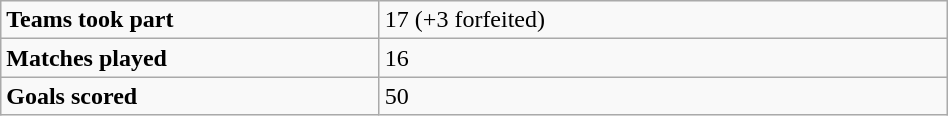<table class="wikitable" style="width:50%">
<tr>
<td style="width:40%"><strong>Teams took part</strong></td>
<td>17 (+3 forfeited)</td>
</tr>
<tr>
<td><strong>Matches played</strong></td>
<td>16</td>
</tr>
<tr>
<td><strong>Goals scored</strong></td>
<td>50</td>
</tr>
</table>
